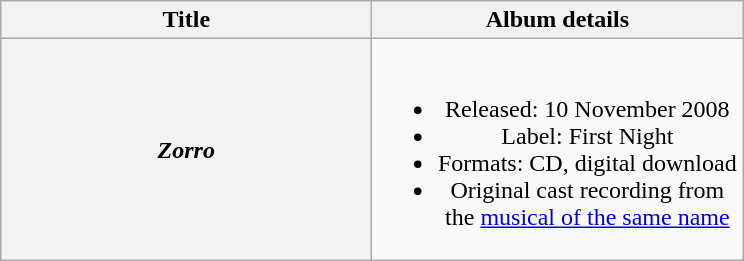<table class="wikitable plainrowheaders" style="text-align:center;">
<tr>
<th scope="col" style="width:15em;">Title</th>
<th scope="col" style="width:15em;">Album details</th>
</tr>
<tr>
<th scope="row"><em>Zorro</em></th>
<td><br><ul><li>Released: 10 November 2008</li><li>Label: First Night</li><li>Formats: CD, digital download</li><li>Original cast recording from the <a href='#'>musical of the same name</a></li></ul></td>
</tr>
</table>
